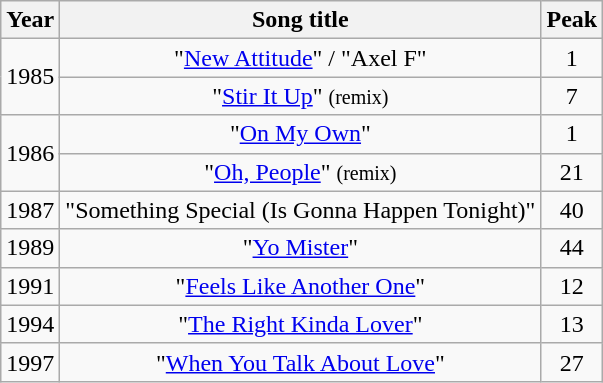<table class="wikitable" style="text-align:center;">
<tr>
<th>Year</th>
<th>Song title</th>
<th>Peak</th>
</tr>
<tr>
<td rowspan="2">1985</td>
<td>"<a href='#'>New Attitude</a>" / "Axel F"</td>
<td>1</td>
</tr>
<tr>
<td>"<a href='#'>Stir It Up</a>" <small>(remix)</small></td>
<td>7</td>
</tr>
<tr>
<td rowspan="2">1986</td>
<td>"<a href='#'>On My Own</a>"</td>
<td>1</td>
</tr>
<tr>
<td>"<a href='#'>Oh, People</a>" <small>(remix)</small></td>
<td>21</td>
</tr>
<tr>
<td>1987</td>
<td>"Something Special (Is Gonna Happen Tonight)"</td>
<td>40</td>
</tr>
<tr>
<td>1989</td>
<td>"<a href='#'>Yo Mister</a>"</td>
<td>44</td>
</tr>
<tr>
<td>1991</td>
<td>"<a href='#'>Feels Like Another One</a>"</td>
<td>12</td>
</tr>
<tr>
<td>1994</td>
<td>"<a href='#'>The Right Kinda Lover</a>"</td>
<td>13</td>
</tr>
<tr>
<td>1997</td>
<td>"<a href='#'>When You Talk About Love</a>"</td>
<td>27</td>
</tr>
</table>
